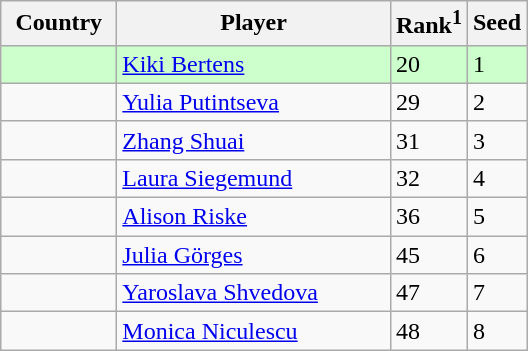<table class="sortable wikitable">
<tr>
<th width="70">Country</th>
<th width="175">Player</th>
<th>Rank<sup>1</sup></th>
<th>Seed</th>
</tr>
<tr bgcolor=#cfc>
<td></td>
<td><a href='#'>Kiki Bertens</a></td>
<td>20</td>
<td>1</td>
</tr>
<tr>
<td></td>
<td><a href='#'>Yulia Putintseva</a></td>
<td>29</td>
<td>2</td>
</tr>
<tr>
<td></td>
<td><a href='#'>Zhang Shuai</a></td>
<td>31</td>
<td>3</td>
</tr>
<tr>
<td></td>
<td><a href='#'>Laura Siegemund</a></td>
<td>32</td>
<td>4</td>
</tr>
<tr>
<td></td>
<td><a href='#'>Alison Riske</a></td>
<td>36</td>
<td>5</td>
</tr>
<tr>
<td></td>
<td><a href='#'>Julia Görges</a></td>
<td>45</td>
<td>6</td>
</tr>
<tr>
<td></td>
<td><a href='#'>Yaroslava Shvedova</a></td>
<td>47</td>
<td>7</td>
</tr>
<tr>
<td></td>
<td><a href='#'>Monica Niculescu</a></td>
<td>48</td>
<td>8</td>
</tr>
</table>
